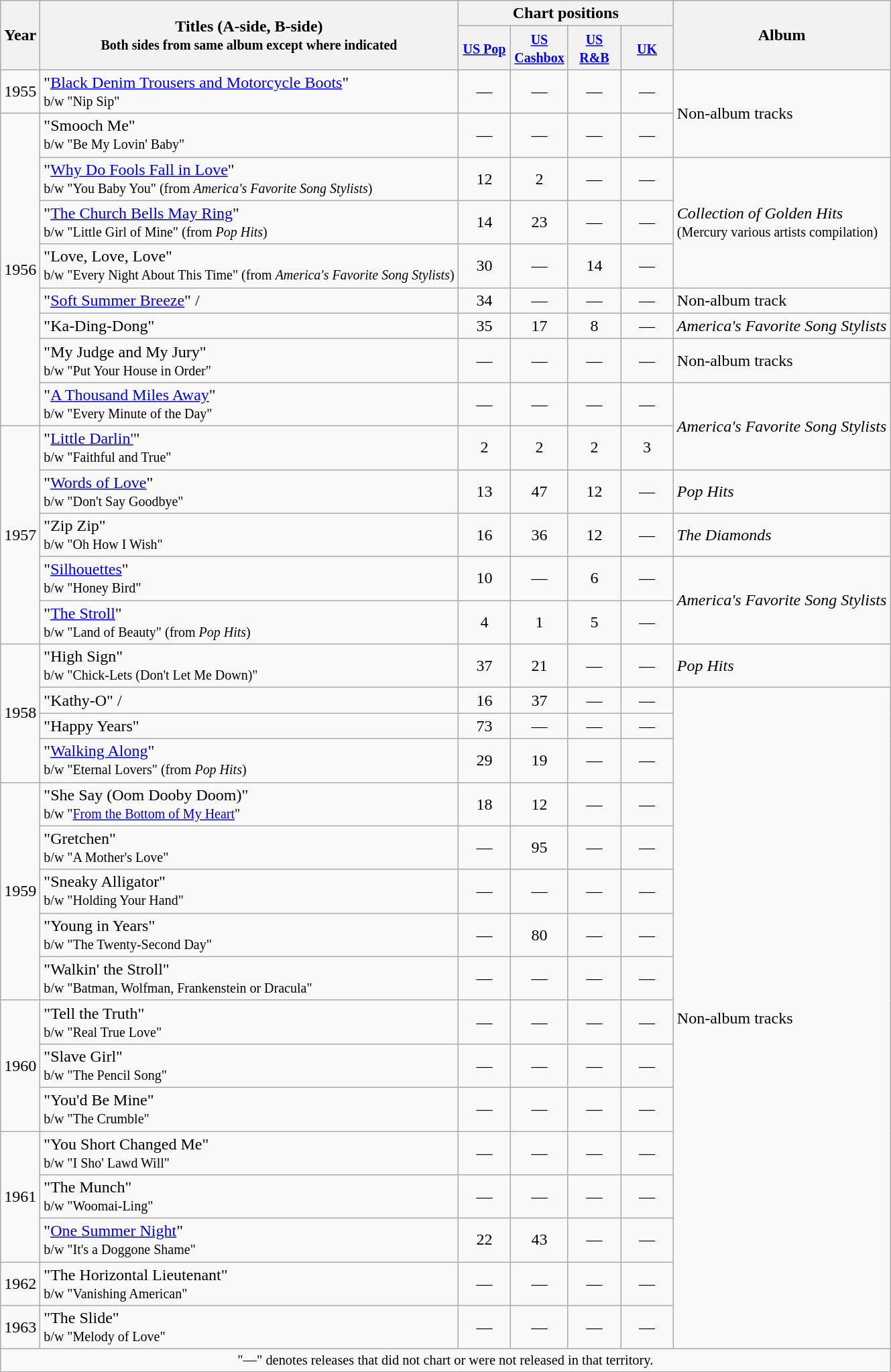<table class="wikitable">
<tr>
<th rowspan="2">Year</th>
<th rowspan="2">Titles (A-side, B-side)<br><small>Both sides from same album except where indicated</small></th>
<th colspan="4">Chart positions</th>
<th rowspan="2">Album</th>
</tr>
<tr>
<th style="width:45px;"><small><a href='#'>US Pop</a></small><br></th>
<th style="width:45px;"><small><a href='#'>US Cashbox</a></small><br></th>
<th style="width:45px;"><small><a href='#'>US R&B</a></small><br></th>
<th style="width:45px;"><small><a href='#'>UK</a></small><br></th>
</tr>
<tr>
<td>1955</td>
<td style="text-align:left;">"<a href='#'>Black Denim Trousers and Motorcycle Boots</a>"<br><small>b/w "Nip Sip"</small></td>
<td align="center">—</td>
<td align="center">—</td>
<td align="center">—</td>
<td align="center">—</td>
<td align="left" rowspan="2">Non-album tracks</td>
</tr>
<tr>
<td rowspan="8">1956</td>
<td style="text-align:left;">"Smooch Me"<br><small>b/w "Be My Lovin' Baby"</small></td>
<td align="center">—</td>
<td align="center">—</td>
<td align="center">—</td>
<td align="center">—</td>
</tr>
<tr>
<td style="text-align:left;">"<a href='#'>Why Do Fools Fall in Love</a>"<br><small>b/w "You Baby You" (from <em>America's Favorite Song Stylists</em>)</small></td>
<td align="center">12</td>
<td align="center">2</td>
<td align="center">—</td>
<td align="center">—</td>
<td align="left" rowspan="3"><em>Collection of Golden Hits</em><br><small>(Mercury various artists compilation)</small></td>
</tr>
<tr>
<td style="text-align:left;">"<a href='#'>The Church Bells May Ring</a>"<br><small>b/w "Little Girl of Mine" (from <em>Pop Hits</em>)</small></td>
<td align="center">14</td>
<td align="center">23</td>
<td align="center">—</td>
<td align="center">—</td>
</tr>
<tr>
<td style="text-align:left;">"Love, Love, Love"<br><small>b/w "Every Night About This Time" (from <em>America's Favorite Song Stylists</em>)</small></td>
<td align="center">30</td>
<td align="center">—</td>
<td align="center">14</td>
<td align="center">—</td>
</tr>
<tr>
<td style="text-align:left;">"<a href='#'>Soft Summer Breeze</a>" /</td>
<td align="center">34</td>
<td align="center">—</td>
<td align="center">—</td>
<td align="center">—</td>
<td align="left">Non-album track</td>
</tr>
<tr>
<td style="text-align:left;">"Ka-Ding-Dong"</td>
<td align="center">35</td>
<td align="center">17</td>
<td align="center">8</td>
<td align="center">—</td>
<td align="left"><em>America's Favorite Song Stylists</em></td>
</tr>
<tr>
<td style="text-align:left;">"My Judge and My Jury"<br><small>b/w "Put Your House in Order"</small></td>
<td align="center">—</td>
<td align="center">—</td>
<td align="center">—</td>
<td align="center">—</td>
<td align="left">Non-album tracks</td>
</tr>
<tr>
<td style="text-align:left;">"<a href='#'>A Thousand Miles Away</a>"<br><small>b/w "Every Minute of the Day"</small></td>
<td align="center">—</td>
<td align="center">—</td>
<td align="center">—</td>
<td align="center">—</td>
<td align="left" rowspan="2"><em>America's Favorite Song Stylists</em></td>
</tr>
<tr>
<td rowspan="5">1957</td>
<td style="text-align:left;">"<a href='#'>Little Darlin'</a>"<br><small>b/w "Faithful and True"</small></td>
<td align="center">2</td>
<td align="center">2</td>
<td align="center">2</td>
<td align="center">3</td>
</tr>
<tr>
<td style="text-align:left;">"<a href='#'>Words of Love</a>"<br><small>b/w "Don't Say Goodbye"</small></td>
<td align="center">13</td>
<td align="center">47</td>
<td align="center">12</td>
<td align="center">—</td>
<td align="left"><em>Pop Hits</em></td>
</tr>
<tr>
<td style="text-align:left;">"Zip Zip"<br><small>b/w "Oh How I Wish"</small></td>
<td align="center">16</td>
<td align="center">36</td>
<td align="center">12</td>
<td align="center">—</td>
<td align="left"><em>The Diamonds</em></td>
</tr>
<tr>
<td style="text-align:left;">"<a href='#'>Silhouettes</a>"<br><small>b/w "Honey Bird"</small></td>
<td align="center">10</td>
<td align="center">—</td>
<td align="center">6</td>
<td align="center">—</td>
<td align="left" rowspan="2"><em>America's Favorite Song Stylists</em></td>
</tr>
<tr>
<td style="text-align:left;">"<a href='#'>The Stroll</a>"<br><small>b/w "Land of Beauty" (from <em>Pop Hits</em>)</small></td>
<td align="center">4</td>
<td align="center">1</td>
<td align="center">5</td>
<td align="center">—</td>
</tr>
<tr>
<td rowspan="4">1958</td>
<td style="text-align:left;">"High Sign"<br><small>b/w "Chick-Lets (Don't Let Me Down)"</small></td>
<td align="center">37</td>
<td align="center">21</td>
<td align="center">—</td>
<td align="center">—</td>
<td align="left"><em>Pop Hits</em></td>
</tr>
<tr>
<td style="text-align:left;">"Kathy-O" /</td>
<td align="center">16</td>
<td align="center">37</td>
<td align="center">—</td>
<td align="center">—</td>
<td align="left" rowspan="16">Non-album tracks</td>
</tr>
<tr>
<td style="text-align:left;">"Happy Years"</td>
<td align="center">73</td>
<td align="center">—</td>
<td align="center">—</td>
<td align="center">—</td>
</tr>
<tr>
<td style="text-align:left;">"<a href='#'>Walking Along</a>"<br><small>b/w "Eternal Lovers" (from <em>Pop Hits</em>)</small></td>
<td align="center">29</td>
<td align="center">19</td>
<td align="center">—</td>
<td align="center">—</td>
</tr>
<tr>
<td rowspan="5">1959</td>
<td style="text-align:left;">"She Say (Oom Dooby Doom)"<br><small>b/w "<a href='#'>From the Bottom of My Heart</a>"</small></td>
<td align="center">18</td>
<td align="center">12</td>
<td align="center">—</td>
<td align="center">—</td>
</tr>
<tr>
<td style="text-align:left;">"Gretchen"<br><small>b/w "A Mother's Love"</small></td>
<td align="center">—</td>
<td align="center">95</td>
<td align="center">—</td>
<td align="center">—</td>
</tr>
<tr>
<td style="text-align:left;">"Sneaky Alligator"<br><small>b/w "Holding Your Hand"</small></td>
<td align="center">—</td>
<td align="center">—</td>
<td align="center">—</td>
<td align="center">—</td>
</tr>
<tr>
<td style="text-align:left;">"Young in Years"<br><small>b/w "The Twenty-Second Day"</small></td>
<td align="center">—</td>
<td align="center">80</td>
<td align="center">—</td>
<td align="center">—</td>
</tr>
<tr>
<td style="text-align:left;">"Walkin' the Stroll"<br><small>b/w "Batman, Wolfman, Frankenstein or Dracula"</small></td>
<td align="center">—</td>
<td align="center">—</td>
<td align="center">—</td>
<td align="center">—</td>
</tr>
<tr>
<td rowspan="3">1960</td>
<td style="text-align:left;">"Tell the Truth"<br><small>b/w "Real True Love"</small></td>
<td align="center">—</td>
<td align="center">—</td>
<td align="center">—</td>
<td align="center">—</td>
</tr>
<tr>
<td style="text-align:left;">"Slave Girl"<br><small>b/w "The Pencil Song"</small></td>
<td align="center">—</td>
<td align="center">—</td>
<td align="center">—</td>
<td align="center">—</td>
</tr>
<tr>
<td style="text-align:left;">"You'd Be Mine"<br><small>b/w "The Crumble"</small></td>
<td align="center">—</td>
<td align="center">—</td>
<td align="center">—</td>
<td align="center">—</td>
</tr>
<tr>
<td rowspan="3">1961</td>
<td style="text-align:left;">"You Short Changed Me"<br><small>b/w "I Sho' Lawd Will"</small></td>
<td align="center">—</td>
<td align="center">—</td>
<td align="center">—</td>
<td align="center">—</td>
</tr>
<tr>
<td style="text-align:left;">"The Munch"<br><small>b/w "Woomai-Ling"</small></td>
<td align="center">—</td>
<td align="center">—</td>
<td align="center">—</td>
<td align="center">—</td>
</tr>
<tr>
<td style="text-align:left;">"<a href='#'>One Summer Night</a>"<br><small>b/w "It's a Doggone Shame"</small></td>
<td align="center">22</td>
<td align="center">43</td>
<td align="center">—</td>
<td align="center">—</td>
</tr>
<tr>
<td>1962</td>
<td style="text-align:left;">"The Horizontal Lieutenant"<br><small>b/w "Vanishing American"</small></td>
<td align="center">—</td>
<td align="center">—</td>
<td align="center">—</td>
<td align="center">—</td>
</tr>
<tr>
<td>1963</td>
<td style="text-align:left;">"The Slide"<br><small>b/w "Melody of Love"</small></td>
<td align="center">—</td>
<td align="center">—</td>
<td align="center">—</td>
<td align="center">—</td>
</tr>
<tr>
<td colspan="7" style="text-align:center; font-size:85%;">"—" denotes releases that did not chart or were not released in that territory.</td>
</tr>
</table>
